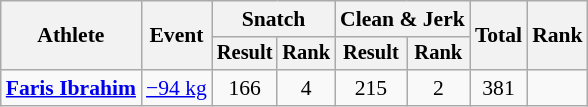<table class=wikitable style=font-size:90%;text-align:center>
<tr>
<th rowspan="2">Athlete</th>
<th rowspan="2">Event</th>
<th colspan="2">Snatch</th>
<th colspan="2">Clean & Jerk</th>
<th rowspan="2">Total</th>
<th rowspan="2">Rank</th>
</tr>
<tr style="font-size:95%">
<th>Result</th>
<th>Rank</th>
<th>Result</th>
<th>Rank</th>
</tr>
<tr>
<td align=left><strong><a href='#'>Faris Ibrahim</a></strong></td>
<td align=left><a href='#'>−94 kg</a></td>
<td>166</td>
<td>4</td>
<td>215</td>
<td>2</td>
<td>381</td>
<td></td>
</tr>
</table>
